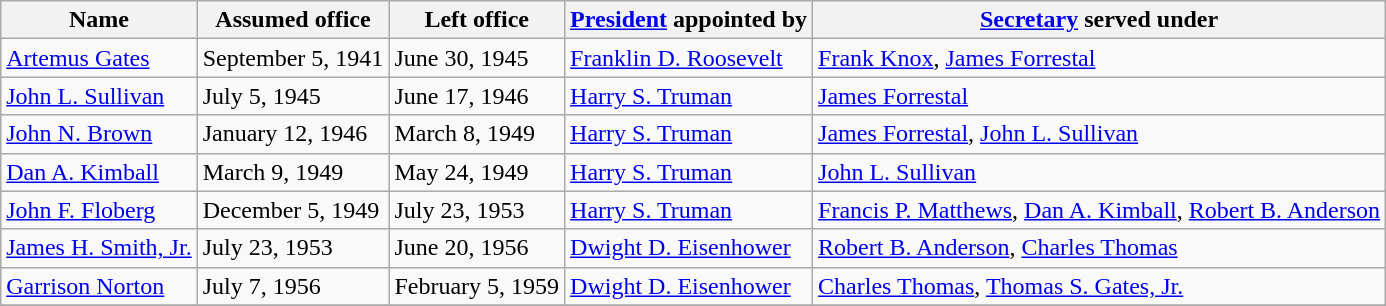<table class="wikitable">
<tr>
<th>Name</th>
<th>Assumed office</th>
<th>Left office</th>
<th><a href='#'>President</a> appointed by</th>
<th><a href='#'>Secretary</a> served under</th>
</tr>
<tr>
<td><a href='#'>Artemus Gates</a></td>
<td>September 5, 1941</td>
<td>June 30, 1945</td>
<td><a href='#'>Franklin D. Roosevelt</a></td>
<td><a href='#'>Frank Knox</a>, <a href='#'>James Forrestal</a></td>
</tr>
<tr>
<td><a href='#'>John L. Sullivan</a></td>
<td>July 5, 1945</td>
<td>June 17, 1946</td>
<td><a href='#'>Harry S. Truman</a></td>
<td><a href='#'>James Forrestal</a></td>
</tr>
<tr>
<td><a href='#'>John N. Brown</a></td>
<td>January 12, 1946</td>
<td>March 8, 1949</td>
<td><a href='#'>Harry S. Truman</a></td>
<td><a href='#'>James Forrestal</a>, <a href='#'>John L. Sullivan</a></td>
</tr>
<tr>
<td><a href='#'>Dan A. Kimball</a></td>
<td>March 9, 1949</td>
<td>May 24, 1949</td>
<td><a href='#'>Harry S. Truman</a></td>
<td><a href='#'>John L. Sullivan</a></td>
</tr>
<tr>
<td><a href='#'>John F. Floberg</a></td>
<td>December 5, 1949</td>
<td>July 23, 1953</td>
<td><a href='#'>Harry S. Truman</a></td>
<td><a href='#'>Francis P. Matthews</a>, <a href='#'>Dan A. Kimball</a>, <a href='#'>Robert B. Anderson</a></td>
</tr>
<tr>
<td><a href='#'>James H. Smith, Jr.</a></td>
<td>July 23, 1953</td>
<td>June 20, 1956</td>
<td><a href='#'>Dwight D. Eisenhower</a></td>
<td><a href='#'>Robert B. Anderson</a>, <a href='#'>Charles Thomas</a></td>
</tr>
<tr>
<td><a href='#'>Garrison Norton</a></td>
<td>July 7, 1956</td>
<td>February 5, 1959</td>
<td><a href='#'>Dwight D. Eisenhower</a></td>
<td><a href='#'>Charles Thomas</a>, <a href='#'>Thomas S. Gates, Jr.</a></td>
</tr>
<tr>
</tr>
</table>
